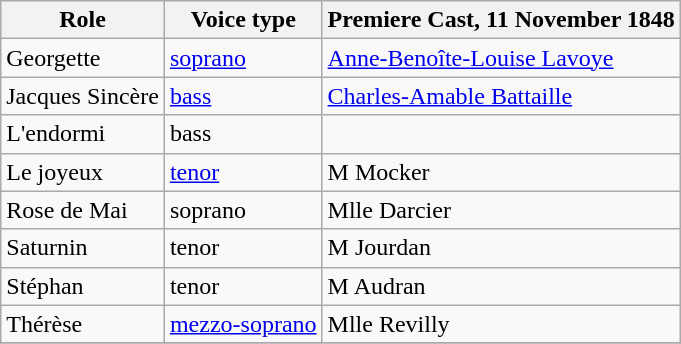<table class="wikitable">
<tr>
<th>Role</th>
<th>Voice type</th>
<th>Premiere Cast, 11 November 1848<br></th>
</tr>
<tr>
<td>Georgette</td>
<td><a href='#'>soprano</a></td>
<td><a href='#'>Anne-Benoîte-Louise Lavoye</a></td>
</tr>
<tr>
<td>Jacques Sincère</td>
<td><a href='#'>bass</a></td>
<td><a href='#'>Charles-Amable Battaille</a></td>
</tr>
<tr>
<td>L'endormi</td>
<td>bass</td>
<td></td>
</tr>
<tr>
<td>Le joyeux</td>
<td><a href='#'>tenor</a></td>
<td>M Mocker</td>
</tr>
<tr>
<td>Rose de Mai</td>
<td>soprano</td>
<td>Mlle Darcier</td>
</tr>
<tr>
<td>Saturnin</td>
<td>tenor</td>
<td>M Jourdan</td>
</tr>
<tr>
<td>Stéphan</td>
<td>tenor</td>
<td>M Audran</td>
</tr>
<tr>
<td>Thérèse</td>
<td><a href='#'>mezzo-soprano</a></td>
<td>Mlle Revilly</td>
</tr>
<tr>
</tr>
</table>
